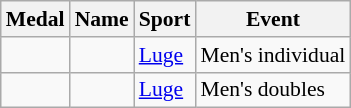<table class="wikitable sortable" style="font-size:90%">
<tr>
<th>Medal</th>
<th>Name</th>
<th>Sport</th>
<th>Event</th>
</tr>
<tr>
<td></td>
<td></td>
<td><a href='#'>Luge</a></td>
<td>Men's individual</td>
</tr>
<tr>
<td></td>
<td> <br> </td>
<td><a href='#'>Luge</a></td>
<td>Men's doubles</td>
</tr>
</table>
